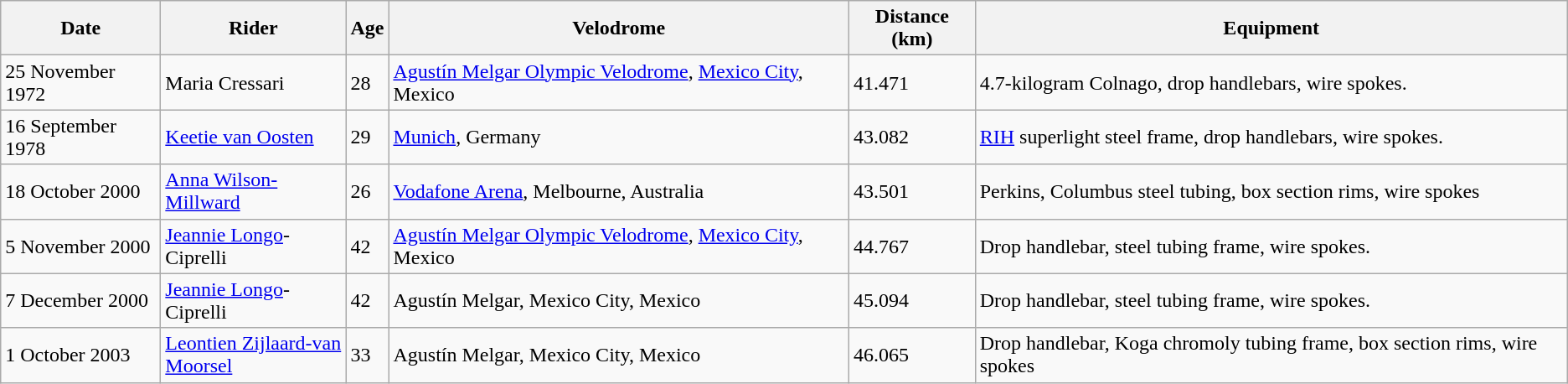<table class="wikitable sortable mw-collapsible mw-collapsed" style="min-width:22em">
<tr>
<th width=120>Date</th>
<th width=140>Rider</th>
<th>Age</th>
<th>Velodrome</th>
<th>Distance (km)</th>
<th>Equipment</th>
</tr>
<tr>
<td>25 November 1972</td>
<td> Maria Cressari</td>
<td>28</td>
<td><a href='#'>Agustín Melgar Olympic Velodrome</a>, <a href='#'>Mexico City</a>, Mexico</td>
<td>41.471</td>
<td>4.7-kilogram Colnago, drop handlebars, wire spokes.</td>
</tr>
<tr>
<td>16 September 1978</td>
<td> <a href='#'>Keetie van Oosten</a></td>
<td>29</td>
<td><a href='#'>Munich</a>, Germany</td>
<td>43.082</td>
<td><a href='#'>RIH</a> superlight steel frame, drop handlebars, wire spokes.</td>
</tr>
<tr>
<td>18 October 2000</td>
<td> <a href='#'>Anna Wilson-Millward</a></td>
<td>26</td>
<td><a href='#'>Vodafone Arena</a>, Melbourne, Australia</td>
<td>43.501</td>
<td>Perkins, Columbus steel tubing, box section rims, wire spokes</td>
</tr>
<tr>
<td>5 November 2000</td>
<td> <a href='#'>Jeannie Longo</a>-Ciprelli</td>
<td>42</td>
<td><a href='#'>Agustín Melgar Olympic Velodrome</a>, <a href='#'>Mexico City</a>, Mexico</td>
<td>44.767</td>
<td>Drop handlebar, steel tubing frame, wire spokes.</td>
</tr>
<tr>
<td>7 December 2000</td>
<td> <a href='#'>Jeannie Longo</a>-Ciprelli</td>
<td>42</td>
<td>Agustín Melgar, Mexico City, Mexico</td>
<td>45.094</td>
<td>Drop handlebar, steel tubing frame, wire spokes.</td>
</tr>
<tr>
<td>1 October 2003</td>
<td> <a href='#'>Leontien Zijlaard-van Moorsel</a></td>
<td>33</td>
<td>Agustín Melgar, Mexico City, Mexico</td>
<td>46.065</td>
<td>Drop handlebar, Koga chromoly tubing frame, box section rims, wire spokes</td>
</tr>
</table>
